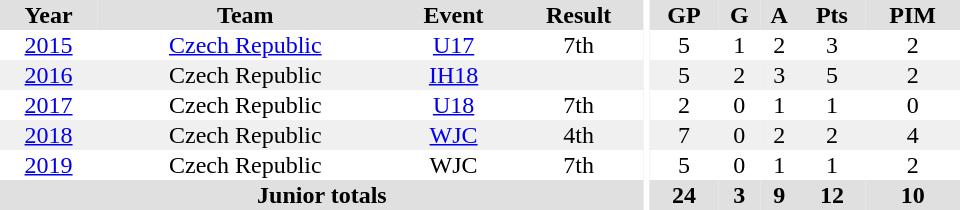<table border="0" cellpadding="1" cellspacing="0" ID="Table3" style="text-align:center; width:40em">
<tr ALIGN="center" bgcolor="#e0e0e0">
<th>Year</th>
<th>Team</th>
<th>Event</th>
<th>Result</th>
<th rowspan="102" bgcolor="#ffffff"></th>
<th>GP</th>
<th>G</th>
<th>A</th>
<th>Pts</th>
<th>PIM</th>
</tr>
<tr>
<td><a href='#'>2015</a></td>
<td><a href='#'>Czech Republic</a></td>
<td><a href='#'>U17</a></td>
<td>7th</td>
<td>5</td>
<td>1</td>
<td>2</td>
<td>3</td>
<td>2</td>
</tr>
<tr bgcolor="#f0f0f0">
<td><a href='#'>2016</a></td>
<td>Czech Republic</td>
<td><a href='#'>IH18</a></td>
<td></td>
<td>5</td>
<td>2</td>
<td>3</td>
<td>5</td>
<td>2</td>
</tr>
<tr>
<td><a href='#'>2017</a></td>
<td>Czech Republic</td>
<td><a href='#'>U18</a></td>
<td>7th</td>
<td>2</td>
<td>0</td>
<td>1</td>
<td>1</td>
<td>0</td>
</tr>
<tr bgcolor="#f0f0f0">
<td><a href='#'>2018</a></td>
<td>Czech Republic</td>
<td><a href='#'>WJC</a></td>
<td>4th</td>
<td>7</td>
<td>0</td>
<td>2</td>
<td>2</td>
<td>4</td>
</tr>
<tr>
<td><a href='#'>2019</a></td>
<td>Czech Republic</td>
<td>WJC</td>
<td>7th</td>
<td>5</td>
<td>0</td>
<td>1</td>
<td>1</td>
<td>2</td>
</tr>
<tr bgcolor="#e0e0e0">
<th colspan="4">Junior totals</th>
<th>24</th>
<th>3</th>
<th>9</th>
<th>12</th>
<th>10</th>
</tr>
</table>
